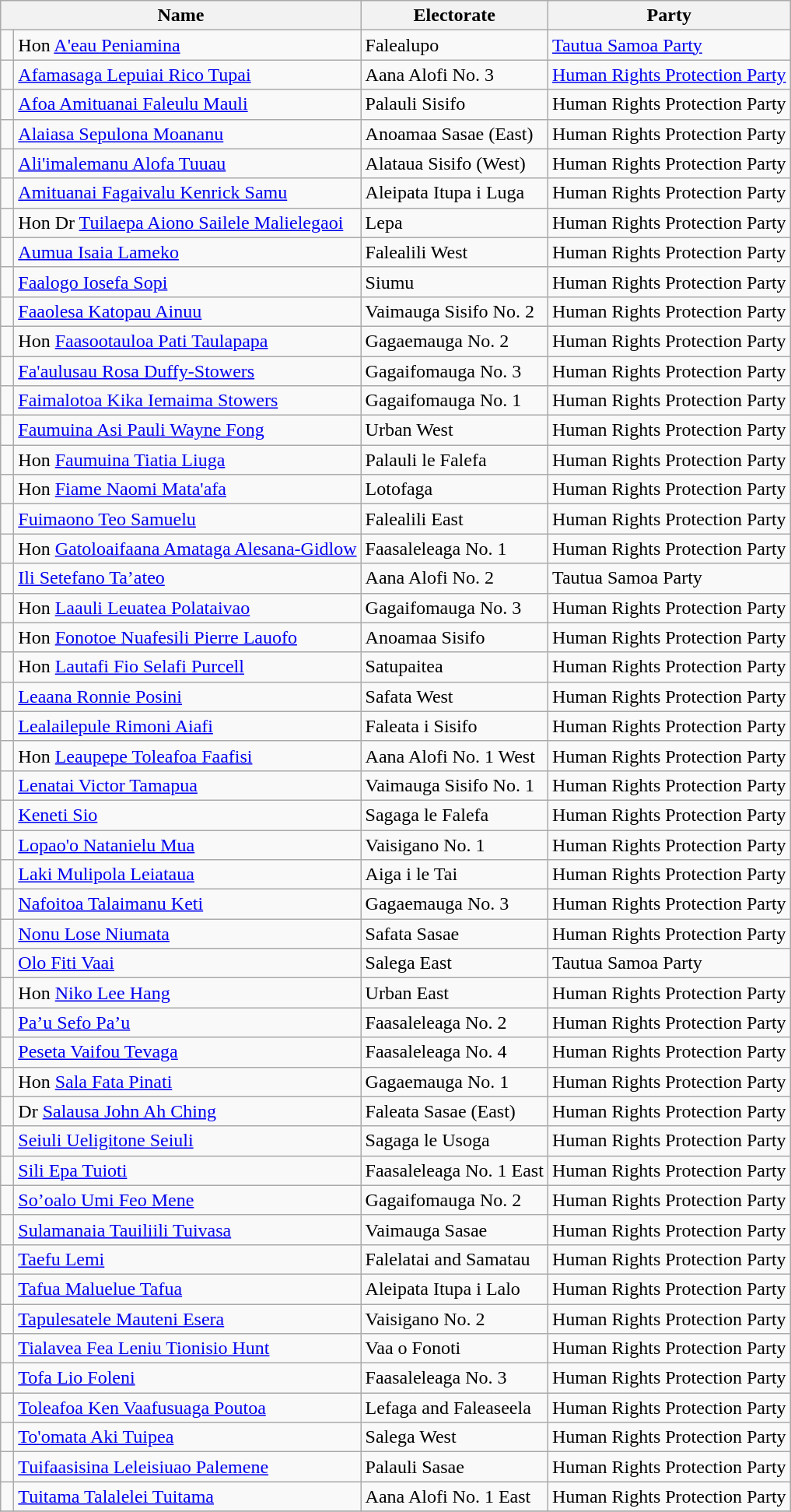<table class="wikitable sortable">
<tr>
<th colspan=2>Name</th>
<th>Electorate</th>
<th>Party</th>
</tr>
<tr>
<td bgcolor=> </td>
<td>Hon <a href='#'>A'eau Peniamina</a></td>
<td>Falealupo</td>
<td><a href='#'>Tautua Samoa Party</a></td>
</tr>
<tr>
<td bgcolor=> </td>
<td><a href='#'>Afamasaga Lepuiai Rico Tupai</a></td>
<td>Aana Alofi No. 3</td>
<td><a href='#'>Human Rights Protection Party</a></td>
</tr>
<tr>
<td bgcolor=> </td>
<td><a href='#'>Afoa Amituanai Faleulu Mauli</a></td>
<td>Palauli Sisifo</td>
<td>Human Rights Protection Party</td>
</tr>
<tr>
<td bgcolor=> </td>
<td><a href='#'>Alaiasa Sepulona Moananu</a></td>
<td>Anoamaa Sasae (East)</td>
<td>Human Rights Protection Party</td>
</tr>
<tr>
<td bgcolor=> </td>
<td><a href='#'>Ali'imalemanu Alofa Tuuau</a></td>
<td>Alataua Sisifo (West)</td>
<td>Human Rights Protection Party</td>
</tr>
<tr>
<td bgcolor=> </td>
<td><a href='#'>Amituanai Fagaivalu Kenrick Samu</a></td>
<td>Aleipata Itupa i Luga</td>
<td>Human Rights Protection Party</td>
</tr>
<tr>
<td bgcolor=> </td>
<td>Hon Dr <a href='#'>Tuilaepa Aiono Sailele Malielegaoi</a></td>
<td>Lepa</td>
<td>Human Rights Protection Party</td>
</tr>
<tr>
<td bgcolor=> </td>
<td><a href='#'>Aumua Isaia Lameko</a></td>
<td>Falealili West</td>
<td>Human Rights Protection Party</td>
</tr>
<tr>
<td bgcolor=> </td>
<td><a href='#'>Faalogo Iosefa Sopi</a></td>
<td>Siumu</td>
<td>Human Rights Protection Party</td>
</tr>
<tr>
<td bgcolor=> </td>
<td><a href='#'>Faaolesa Katopau Ainuu</a></td>
<td>Vaimauga Sisifo No. 2</td>
<td>Human Rights Protection Party</td>
</tr>
<tr>
<td bgcolor=> </td>
<td>Hon <a href='#'>Faasootauloa Pati Taulapapa</a></td>
<td>Gagaemauga No. 2</td>
<td>Human Rights Protection Party</td>
</tr>
<tr>
<td bgcolor=> </td>
<td><a href='#'>Fa'aulusau Rosa Duffy-Stowers</a></td>
<td>Gagaifomauga No. 3</td>
<td>Human Rights Protection Party</td>
</tr>
<tr>
<td bgcolor=> </td>
<td><a href='#'>Faimalotoa Kika Iemaima Stowers</a></td>
<td>Gagaifomauga No. 1</td>
<td>Human Rights Protection Party</td>
</tr>
<tr>
<td bgcolor=> </td>
<td><a href='#'>Faumuina Asi Pauli Wayne Fong</a></td>
<td>Urban West</td>
<td>Human Rights Protection Party</td>
</tr>
<tr>
<td bgcolor=> </td>
<td>Hon <a href='#'>Faumuina Tiatia Liuga</a></td>
<td>Palauli le Falefa</td>
<td>Human Rights Protection Party</td>
</tr>
<tr>
<td bgcolor=> </td>
<td>Hon <a href='#'>Fiame Naomi Mata'afa</a></td>
<td>Lotofaga</td>
<td>Human Rights Protection Party</td>
</tr>
<tr>
<td bgcolor=> </td>
<td><a href='#'>Fuimaono Teo Samuelu</a></td>
<td>Falealili East</td>
<td>Human Rights Protection Party</td>
</tr>
<tr>
<td bgcolor=> </td>
<td>Hon <a href='#'>Gatoloaifaana Amataga Alesana-Gidlow</a></td>
<td>Faasaleleaga No. 1</td>
<td>Human Rights Protection Party</td>
</tr>
<tr>
<td bgcolor=> </td>
<td><a href='#'>Ili Setefano Ta’ateo</a></td>
<td>Aana Alofi No. 2</td>
<td>Tautua Samoa Party</td>
</tr>
<tr>
<td bgcolor=> </td>
<td>Hon <a href='#'>Laauli Leuatea Polataivao</a></td>
<td>Gagaifomauga No. 3</td>
<td>Human Rights Protection Party</td>
</tr>
<tr>
<td bgcolor=> </td>
<td>Hon <a href='#'>Fonotoe Nuafesili Pierre Lauofo</a></td>
<td>Anoamaa Sisifo</td>
<td>Human Rights Protection Party</td>
</tr>
<tr>
<td bgcolor=> </td>
<td>Hon <a href='#'>Lautafi Fio Selafi Purcell</a></td>
<td>Satupaitea</td>
<td>Human Rights Protection Party</td>
</tr>
<tr>
<td bgcolor=> </td>
<td><a href='#'>Leaana Ronnie Posini</a></td>
<td>Safata West</td>
<td>Human Rights Protection Party</td>
</tr>
<tr>
<td bgcolor=> </td>
<td><a href='#'>Lealailepule Rimoni Aiafi</a></td>
<td>Faleata i Sisifo</td>
<td>Human Rights Protection Party</td>
</tr>
<tr>
<td bgcolor=> </td>
<td>Hon <a href='#'>Leaupepe Toleafoa Faafisi</a></td>
<td>Aana Alofi No. 1 West</td>
<td>Human Rights Protection Party</td>
</tr>
<tr>
<td bgcolor=> </td>
<td><a href='#'>Lenatai Victor Tamapua</a></td>
<td>Vaimauga Sisifo No. 1</td>
<td>Human Rights Protection Party</td>
</tr>
<tr>
<td bgcolor=> </td>
<td><a href='#'>Keneti Sio</a></td>
<td>Sagaga le Falefa</td>
<td>Human Rights Protection Party</td>
</tr>
<tr>
<td bgcolor=> </td>
<td><a href='#'>Lopao'o Natanielu Mua</a></td>
<td>Vaisigano No. 1</td>
<td>Human Rights Protection Party</td>
</tr>
<tr>
<td bgcolor=> </td>
<td><a href='#'>Laki Mulipola Leiataua</a></td>
<td>Aiga i le Tai</td>
<td>Human Rights Protection Party</td>
</tr>
<tr>
<td bgcolor=> </td>
<td><a href='#'>Nafoitoa Talaimanu Keti</a></td>
<td>Gagaemauga No. 3</td>
<td>Human Rights Protection Party</td>
</tr>
<tr>
<td bgcolor=> </td>
<td><a href='#'>Nonu Lose Niumata</a></td>
<td>Safata Sasae</td>
<td>Human Rights Protection Party</td>
</tr>
<tr>
<td bgcolor=> </td>
<td><a href='#'>Olo Fiti Vaai</a></td>
<td>Salega East</td>
<td>Tautua Samoa Party</td>
</tr>
<tr>
<td bgcolor=> </td>
<td>Hon <a href='#'>Niko Lee Hang</a></td>
<td>Urban East</td>
<td>Human Rights Protection Party</td>
</tr>
<tr>
<td bgcolor=> </td>
<td><a href='#'>Pa’u Sefo Pa’u</a></td>
<td>Faasaleleaga No. 2</td>
<td>Human Rights Protection Party</td>
</tr>
<tr>
<td bgcolor=> </td>
<td><a href='#'>Peseta Vaifou Tevaga</a></td>
<td>Faasaleleaga No. 4</td>
<td>Human Rights Protection Party</td>
</tr>
<tr>
<td bgcolor=> </td>
<td>Hon <a href='#'>Sala Fata Pinati</a></td>
<td>Gagaemauga No. 1</td>
<td>Human Rights Protection Party</td>
</tr>
<tr>
<td bgcolor=> </td>
<td>Dr <a href='#'>Salausa John Ah Ching</a></td>
<td>Faleata Sasae (East)</td>
<td>Human Rights Protection Party</td>
</tr>
<tr>
<td bgcolor=> </td>
<td><a href='#'>Seiuli Ueligitone Seiuli</a></td>
<td>Sagaga le Usoga</td>
<td>Human Rights Protection Party</td>
</tr>
<tr>
<td bgcolor=> </td>
<td><a href='#'>Sili Epa Tuioti</a></td>
<td>Faasaleleaga No. 1 East</td>
<td>Human Rights Protection Party</td>
</tr>
<tr>
<td bgcolor=> </td>
<td><a href='#'>So’oalo Umi Feo Mene</a></td>
<td>Gagaifomauga No. 2</td>
<td>Human Rights Protection Party</td>
</tr>
<tr>
<td bgcolor=> </td>
<td><a href='#'>Sulamanaia Tauiliili Tuivasa</a></td>
<td>Vaimauga Sasae</td>
<td>Human Rights Protection Party</td>
</tr>
<tr>
<td bgcolor=> </td>
<td><a href='#'>Taefu Lemi</a></td>
<td>Falelatai and Samatau</td>
<td>Human Rights Protection Party</td>
</tr>
<tr>
<td bgcolor=> </td>
<td><a href='#'>Tafua Maluelue Tafua</a></td>
<td>Aleipata Itupa i Lalo</td>
<td>Human Rights Protection Party</td>
</tr>
<tr>
<td bgcolor=> </td>
<td><a href='#'>Tapulesatele Mauteni Esera</a></td>
<td>Vaisigano No. 2</td>
<td>Human Rights Protection Party</td>
</tr>
<tr>
<td bgcolor=> </td>
<td><a href='#'>Tialavea Fea Leniu Tionisio Hunt</a></td>
<td>Vaa o Fonoti</td>
<td>Human Rights Protection Party</td>
</tr>
<tr>
<td bgcolor=> </td>
<td><a href='#'>Tofa Lio Foleni</a></td>
<td>Faasaleleaga No. 3</td>
<td>Human Rights Protection Party</td>
</tr>
<tr>
<td bgcolor=> </td>
<td><a href='#'>Toleafoa Ken Vaafusuaga Poutoa</a></td>
<td>Lefaga and Faleaseela</td>
<td>Human Rights Protection Party</td>
</tr>
<tr>
<td bgcolor=> </td>
<td><a href='#'>To'omata Aki Tuipea</a></td>
<td>Salega West</td>
<td>Human Rights Protection Party</td>
</tr>
<tr>
<td bgcolor=> </td>
<td><a href='#'>Tuifaasisina Leleisiuao Palemene</a></td>
<td>Palauli Sasae</td>
<td>Human Rights Protection Party</td>
</tr>
<tr>
<td bgcolor=> </td>
<td><a href='#'>Tuitama Talalelei Tuitama</a></td>
<td>Aana Alofi No. 1 East</td>
<td>Human Rights Protection Party</td>
</tr>
<tr>
</tr>
</table>
